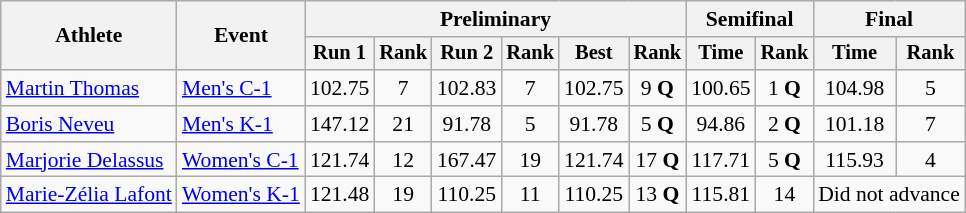<table class="wikitable" style="font-size:90%">
<tr>
<th rowspan=2>Athlete</th>
<th rowspan=2>Event</th>
<th colspan=6>Preliminary</th>
<th colspan=2>Semifinal</th>
<th colspan=2>Final</th>
</tr>
<tr style="font-size:95%">
<th>Run 1</th>
<th>Rank</th>
<th>Run 2</th>
<th>Rank</th>
<th>Best</th>
<th>Rank</th>
<th>Time</th>
<th>Rank</th>
<th>Time</th>
<th>Rank</th>
</tr>
<tr align=center>
<td align=left><a href='#'>Martin Thomas</a></td>
<td align=left><a href='#'>Men's C-1</a></td>
<td>102.75</td>
<td>7</td>
<td>102.83</td>
<td>7</td>
<td>102.75</td>
<td>9 <strong>Q</strong></td>
<td>100.65</td>
<td>1 <strong>Q</strong></td>
<td>104.98</td>
<td>5</td>
</tr>
<tr align=center>
<td align=left><a href='#'>Boris Neveu</a></td>
<td align=left><a href='#'>Men's K-1</a></td>
<td>147.12</td>
<td>21</td>
<td>91.78</td>
<td>5</td>
<td>91.78</td>
<td>5 <strong>Q</strong></td>
<td>94.86</td>
<td>2 <strong>Q</strong></td>
<td>101.18</td>
<td>7</td>
</tr>
<tr align=center>
<td align=left><a href='#'>Marjorie Delassus</a></td>
<td align=left><a href='#'>Women's C-1</a></td>
<td>121.74</td>
<td>12</td>
<td>167.47</td>
<td>19</td>
<td>121.74</td>
<td>17 <strong>Q</strong></td>
<td>117.71</td>
<td>5 <strong>Q</strong></td>
<td>115.93</td>
<td>4</td>
</tr>
<tr align=center>
<td align=left><a href='#'>Marie-Zélia Lafont</a></td>
<td align=left><a href='#'>Women's K-1</a></td>
<td>121.48</td>
<td>19</td>
<td>110.25</td>
<td>11</td>
<td>110.25</td>
<td>13 <strong>Q</strong></td>
<td>115.81</td>
<td>14</td>
<td colspan="2">Did not advance</td>
</tr>
</table>
